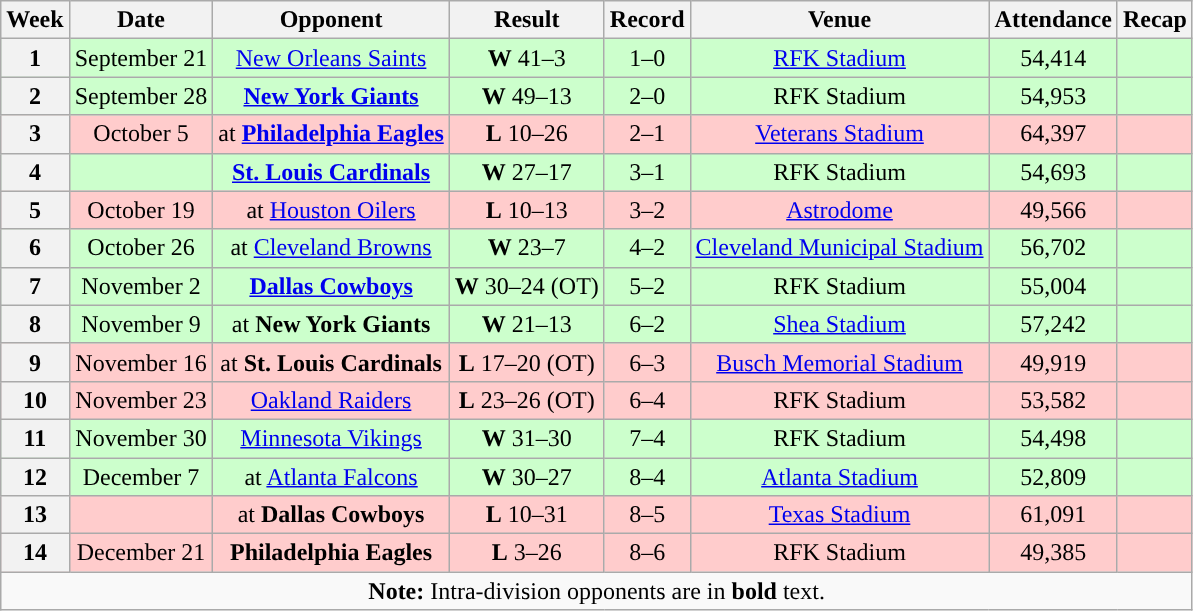<table class="wikitable" style="text-align:center">
<tr>
<th>Week</th>
<th>Date</th>
<th>Opponent</th>
<th>Result</th>
<th>Record</th>
<th>Venue</th>
<th>Attendance</th>
<th>Recap</th>
</tr>
<tr style="background:#cfc">
<th>1</th>
<td>September 21</td>
<td><a href='#'>New Orleans Saints</a></td>
<td><strong>W</strong> 41–3</td>
<td>1–0</td>
<td><a href='#'>RFK Stadium</a></td>
<td>54,414</td>
<td></td>
</tr>
<tr style="background:#cfc">
<th>2</th>
<td>September 28</td>
<td><strong><a href='#'>New York Giants</a></strong></td>
<td><strong>W</strong> 49–13</td>
<td>2–0</td>
<td>RFK Stadium</td>
<td>54,953</td>
<td></td>
</tr>
<tr style="background:#fcc">
<th>3</th>
<td>October 5</td>
<td>at <strong><a href='#'>Philadelphia Eagles</a></strong></td>
<td><strong>L</strong> 10–26</td>
<td>2–1</td>
<td><a href='#'>Veterans Stadium</a></td>
<td>64,397</td>
<td></td>
</tr>
<tr style="background:#cfc">
<th>4</th>
<td></td>
<td><strong><a href='#'>St. Louis Cardinals</a></strong></td>
<td><strong>W</strong> 27–17</td>
<td>3–1</td>
<td>RFK Stadium</td>
<td>54,693</td>
<td></td>
</tr>
<tr style="background:#fcc">
<th>5</th>
<td>October 19</td>
<td>at <a href='#'>Houston Oilers</a></td>
<td><strong>L</strong> 10–13</td>
<td>3–2</td>
<td><a href='#'>Astrodome</a></td>
<td>49,566</td>
<td></td>
</tr>
<tr style="background:#cfc">
<th>6</th>
<td>October 26</td>
<td>at <a href='#'>Cleveland Browns</a></td>
<td><strong>W</strong> 23–7</td>
<td>4–2</td>
<td><a href='#'>Cleveland Municipal Stadium</a></td>
<td>56,702</td>
<td></td>
</tr>
<tr style="background:#cfc">
<th>7</th>
<td>November 2</td>
<td><strong><a href='#'>Dallas Cowboys</a></strong></td>
<td><strong>W</strong> 30–24 (OT)</td>
<td>5–2</td>
<td>RFK Stadium</td>
<td>55,004</td>
<td></td>
</tr>
<tr style="background:#cfc">
<th>8</th>
<td>November 9</td>
<td>at <strong>New York Giants</strong></td>
<td><strong>W</strong> 21–13</td>
<td>6–2</td>
<td><a href='#'>Shea Stadium</a></td>
<td>57,242</td>
<td></td>
</tr>
<tr style="background:#fcc">
<th>9</th>
<td>November 16</td>
<td>at <strong>St. Louis Cardinals</strong></td>
<td><strong>L</strong> 17–20 (OT)</td>
<td>6–3</td>
<td><a href='#'>Busch Memorial Stadium</a></td>
<td>49,919</td>
<td></td>
</tr>
<tr style="background:#fcc">
<th>10</th>
<td>November 23</td>
<td><a href='#'>Oakland Raiders</a></td>
<td><strong>L</strong> 23–26 (OT)</td>
<td>6–4</td>
<td>RFK Stadium</td>
<td>53,582</td>
<td></td>
</tr>
<tr style="background:#cfc">
<th>11</th>
<td>November 30</td>
<td><a href='#'>Minnesota Vikings</a></td>
<td><strong>W</strong> 31–30</td>
<td>7–4</td>
<td>RFK Stadium</td>
<td>54,498</td>
<td></td>
</tr>
<tr style="background:#cfc">
<th>12</th>
<td>December 7</td>
<td>at <a href='#'>Atlanta Falcons</a></td>
<td><strong>W</strong> 30–27</td>
<td>8–4</td>
<td><a href='#'>Atlanta Stadium</a></td>
<td>52,809</td>
<td></td>
</tr>
<tr style="background:#fcc">
<th>13</th>
<td></td>
<td>at <strong>Dallas Cowboys</strong></td>
<td><strong>L</strong> 10–31</td>
<td>8–5</td>
<td><a href='#'>Texas Stadium</a></td>
<td>61,091</td>
<td></td>
</tr>
<tr style="background:#fcc">
<th>14</th>
<td>December 21</td>
<td><strong>Philadelphia Eagles</strong></td>
<td><strong>L</strong> 3–26</td>
<td>8–6</td>
<td>RFK Stadium</td>
<td>49,385</td>
<td></td>
</tr>
<tr>
<td colspan="8"><strong>Note:</strong> Intra-division opponents are in <strong>bold</strong> text.</td>
</tr>
</table>
